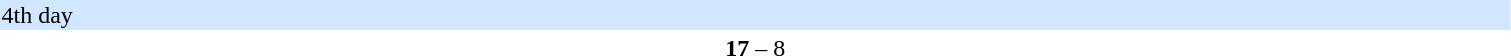<table width="80%">
<tr>
<th width="30%"></th>
<th width="12%"></th>
<th width="30%"></th>
</tr>
<tr bgcolor="#D0E7FF">
<td colspan="3">4th day</td>
</tr>
<tr>
<td align="right"><strong></strong></td>
<td align="center"><strong>17</strong> – 8</td>
<td></td>
</tr>
<tr>
<td></td>
</tr>
</table>
